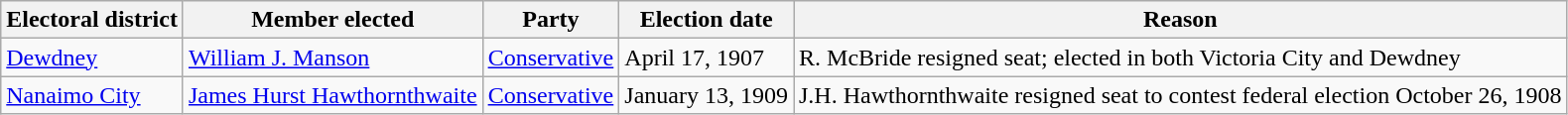<table class="wikitable sortable">
<tr>
<th>Electoral district</th>
<th>Member elected</th>
<th>Party</th>
<th>Election date</th>
<th>Reason</th>
</tr>
<tr>
<td><a href='#'>Dewdney</a></td>
<td><a href='#'>William J. Manson</a></td>
<td><a href='#'>Conservative</a></td>
<td>April 17, 1907</td>
<td>R. McBride resigned seat; elected in both Victoria City and Dewdney</td>
</tr>
<tr>
<td><a href='#'>Nanaimo City</a></td>
<td><a href='#'>James Hurst Hawthornthwaite</a></td>
<td><a href='#'>Conservative</a></td>
<td>January 13, 1909</td>
<td>J.H. Hawthornthwaite resigned seat to contest federal election October 26, 1908</td>
</tr>
</table>
